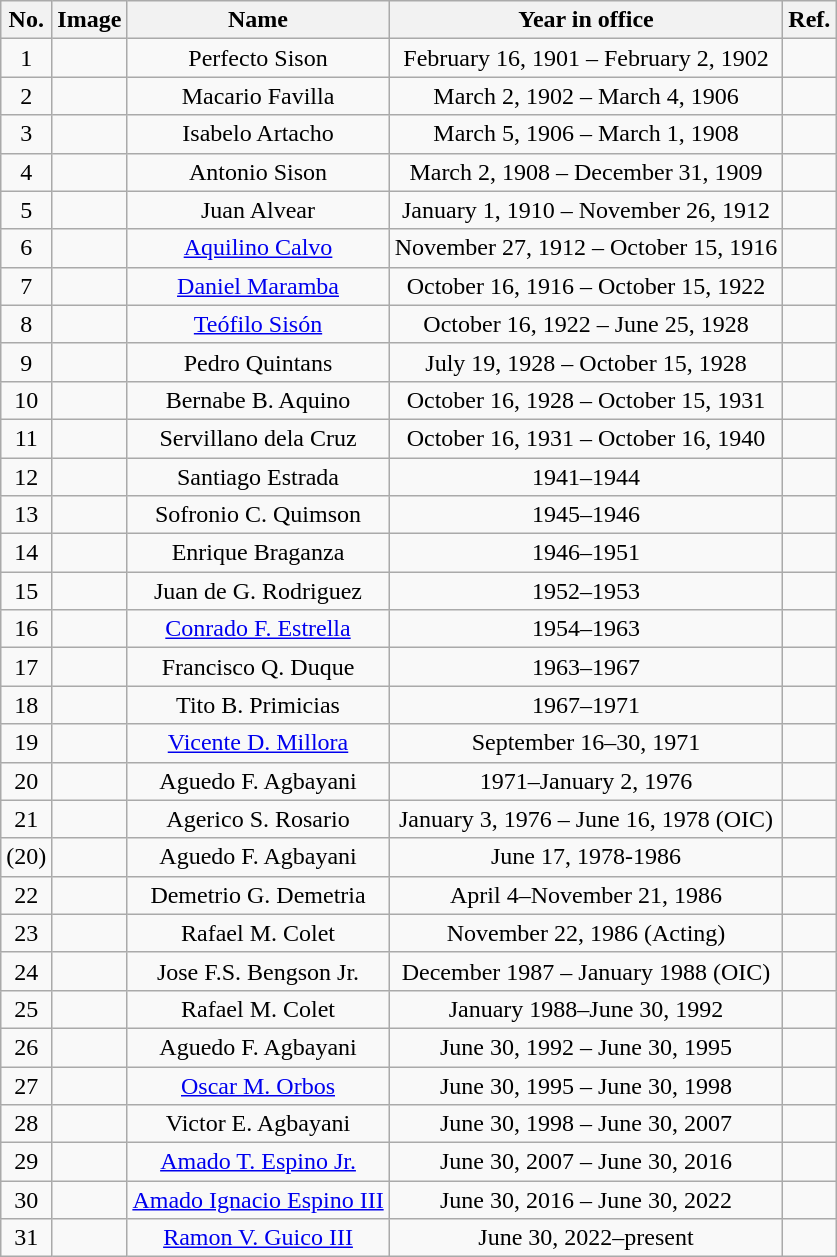<table class="wikitable" style="text-align:center;">
<tr>
<th>No.</th>
<th>Image</th>
<th>Name</th>
<th>Year in office</th>
<th>Ref.</th>
</tr>
<tr>
<td>1</td>
<td></td>
<td>Perfecto Sison</td>
<td>February 16, 1901 – February 2, 1902</td>
<td></td>
</tr>
<tr>
<td>2</td>
<td></td>
<td>Macario Favilla</td>
<td>March 2, 1902 – March 4, 1906</td>
<td></td>
</tr>
<tr>
<td>3</td>
<td></td>
<td>Isabelo Artacho</td>
<td>March 5, 1906 – March 1, 1908</td>
<td></td>
</tr>
<tr>
<td>4</td>
<td></td>
<td>Antonio Sison</td>
<td>March 2, 1908 – December 31, 1909</td>
<td></td>
</tr>
<tr>
<td>5</td>
<td></td>
<td>Juan Alvear</td>
<td>January 1, 1910 – November 26, 1912</td>
<td></td>
</tr>
<tr>
<td>6</td>
<td></td>
<td><a href='#'>Aquilino Calvo</a></td>
<td>November 27, 1912 – October 15, 1916</td>
<td></td>
</tr>
<tr>
<td>7</td>
<td></td>
<td><a href='#'>Daniel Maramba</a></td>
<td>October 16, 1916 – October 15, 1922</td>
<td></td>
</tr>
<tr>
<td>8</td>
<td></td>
<td><a href='#'>Teófilo Sisón</a></td>
<td>October 16, 1922 – June 25, 1928</td>
<td></td>
</tr>
<tr>
<td>9</td>
<td></td>
<td>Pedro Quintans</td>
<td>July 19, 1928 – October 15, 1928</td>
<td></td>
</tr>
<tr>
<td>10</td>
<td></td>
<td>Bernabe B. Aquino</td>
<td>October 16, 1928 – October 15, 1931</td>
<td></td>
</tr>
<tr>
<td>11</td>
<td></td>
<td>Servillano dela Cruz</td>
<td>October 16, 1931 – October 16, 1940</td>
<td></td>
</tr>
<tr>
<td>12</td>
<td></td>
<td>Santiago Estrada</td>
<td>1941–1944</td>
<td></td>
</tr>
<tr>
<td>13</td>
<td></td>
<td>Sofronio C. Quimson</td>
<td>1945–1946</td>
<td></td>
</tr>
<tr>
<td>14</td>
<td></td>
<td>Enrique Braganza</td>
<td>1946–1951</td>
<td></td>
</tr>
<tr>
<td>15</td>
<td></td>
<td>Juan de G. Rodriguez</td>
<td>1952–1953</td>
<td></td>
</tr>
<tr>
<td>16</td>
<td></td>
<td><a href='#'>Conrado F. Estrella</a></td>
<td>1954–1963</td>
<td></td>
</tr>
<tr>
<td>17</td>
<td></td>
<td>Francisco Q. Duque</td>
<td>1963–1967</td>
<td></td>
</tr>
<tr>
<td>18</td>
<td></td>
<td>Tito B. Primicias</td>
<td>1967–1971</td>
<td></td>
</tr>
<tr>
<td>19</td>
<td></td>
<td><a href='#'>Vicente D. Millora</a></td>
<td>September 16–30, 1971</td>
<td></td>
</tr>
<tr>
<td>20</td>
<td></td>
<td>Aguedo F. Agbayani</td>
<td>1971–January 2, 1976</td>
<td></td>
</tr>
<tr>
<td>21</td>
<td></td>
<td>Agerico S. Rosario</td>
<td>January 3, 1976 – June 16, 1978 (OIC)</td>
<td></td>
</tr>
<tr>
<td>(20)</td>
<td></td>
<td>Aguedo F. Agbayani</td>
<td>June 17, 1978-1986</td>
<td></td>
</tr>
<tr>
<td>22</td>
<td></td>
<td>Demetrio G. Demetria</td>
<td>April 4–November 21, 1986</td>
<td></td>
</tr>
<tr>
<td>23</td>
<td></td>
<td>Rafael M. Colet</td>
<td>November 22, 1986 (Acting)</td>
<td></td>
</tr>
<tr>
<td>24</td>
<td></td>
<td>Jose F.S. Bengson Jr.</td>
<td>December 1987 – January 1988 (OIC)</td>
<td></td>
</tr>
<tr>
<td>25</td>
<td></td>
<td>Rafael M. Colet</td>
<td>January 1988–June 30, 1992</td>
<td></td>
</tr>
<tr>
<td>26</td>
<td></td>
<td>Aguedo F. Agbayani</td>
<td>June 30, 1992 – June 30, 1995</td>
<td></td>
</tr>
<tr>
<td>27</td>
<td></td>
<td><a href='#'>Oscar M. Orbos</a></td>
<td>June 30, 1995 – June 30, 1998</td>
<td></td>
</tr>
<tr>
<td>28</td>
<td></td>
<td>Victor E. Agbayani</td>
<td>June 30, 1998 – June 30, 2007</td>
<td></td>
</tr>
<tr>
<td>29</td>
<td></td>
<td><a href='#'>Amado T. Espino Jr.</a></td>
<td>June 30, 2007 – June 30, 2016</td>
<td></td>
</tr>
<tr>
<td>30</td>
<td></td>
<td><a href='#'>Amado Ignacio Espino III</a></td>
<td>June 30, 2016 – June 30, 2022</td>
<td></td>
</tr>
<tr>
<td>31</td>
<td></td>
<td><a href='#'>Ramon V. Guico III</a></td>
<td>June 30, 2022–present</td>
<td></td>
</tr>
</table>
